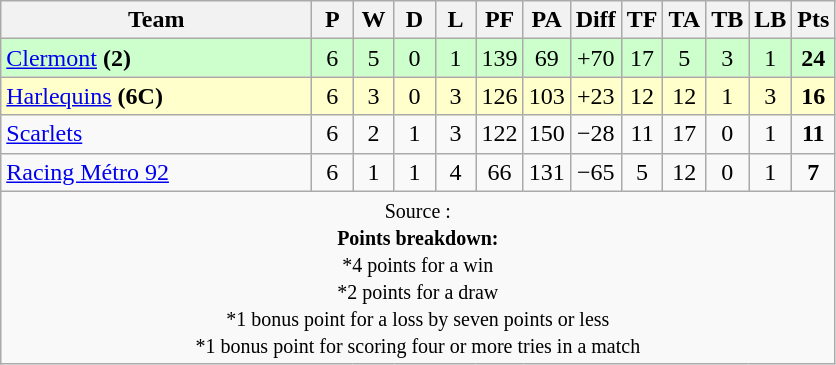<table class="wikitable" style="text-align: center;">
<tr>
<th style="width:200px;">Team</th>
<th width="20">P</th>
<th width="20">W</th>
<th width="20">D</th>
<th width="20">L</th>
<th width="20">PF</th>
<th width="20">PA</th>
<th width="20">Diff</th>
<th width="20">TF</th>
<th width="20">TA</th>
<th width="20">TB</th>
<th width="20">LB</th>
<th width="20">Pts</th>
</tr>
<tr bgcolor="#ccffcc">
<td align=left> <a href='#'>Clermont</a> <strong>(2)</strong></td>
<td>6</td>
<td>5</td>
<td>0</td>
<td>1</td>
<td>139</td>
<td>69</td>
<td>+70</td>
<td>17</td>
<td>5</td>
<td>3</td>
<td>1</td>
<td><strong>24</strong></td>
</tr>
<tr bgcolor="#ffffcc">
<td align=left> <a href='#'>Harlequins</a> <strong>(6C)</strong></td>
<td>6</td>
<td>3</td>
<td>0</td>
<td>3</td>
<td>126</td>
<td>103</td>
<td>+23</td>
<td>12</td>
<td>12</td>
<td>1</td>
<td>3</td>
<td><strong>16</strong></td>
</tr>
<tr>
<td align=left> <a href='#'>Scarlets</a></td>
<td>6</td>
<td>2</td>
<td>1</td>
<td>3</td>
<td>122</td>
<td>150</td>
<td>−28</td>
<td>11</td>
<td>17</td>
<td>0</td>
<td>1</td>
<td><strong>11</strong></td>
</tr>
<tr>
<td align=left> <a href='#'>Racing Métro 92</a></td>
<td>6</td>
<td>1</td>
<td>1</td>
<td>4</td>
<td>66</td>
<td>131</td>
<td>−65</td>
<td>5</td>
<td>12</td>
<td>0</td>
<td>1</td>
<td><strong>7</strong></td>
</tr>
<tr |align=left|>
<td colspan="14" style="border:0px"><small>Source : <br><strong>Points breakdown:</strong><br>*4 points for a win<br>*2 points for a draw<br>*1 bonus point for a loss by seven points or less<br>*1 bonus point for scoring four or more tries in a match</small></td>
</tr>
</table>
